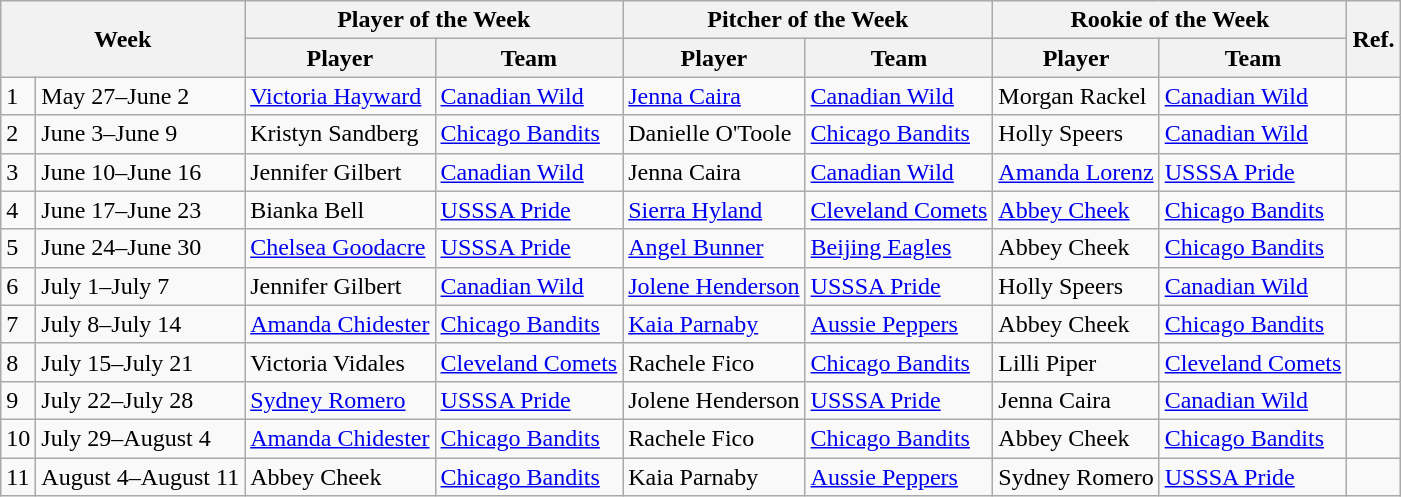<table class="wikitable">
<tr>
<th rowspan=2; colspan=2>Week</th>
<th colspan=2>Player of the Week</th>
<th colspan=2>Pitcher of the Week</th>
<th colspan=2>Rookie of the Week</th>
<th rowspan=2;>Ref.</th>
</tr>
<tr>
<th>Player</th>
<th>Team</th>
<th>Player</th>
<th>Team</th>
<th>Player</th>
<th>Team</th>
</tr>
<tr>
<td>1</td>
<td>May 27–June 2</td>
<td><a href='#'>Victoria Hayward</a></td>
<td><a href='#'>Canadian Wild</a></td>
<td><a href='#'>Jenna Caira</a></td>
<td><a href='#'>Canadian Wild</a></td>
<td>Morgan Rackel</td>
<td><a href='#'>Canadian Wild</a></td>
<td></td>
</tr>
<tr>
<td>2</td>
<td>June 3–June 9</td>
<td>Kristyn Sandberg</td>
<td><a href='#'>Chicago Bandits</a></td>
<td>Danielle O'Toole</td>
<td><a href='#'>Chicago Bandits</a></td>
<td>Holly Speers</td>
<td><a href='#'>Canadian Wild</a></td>
<td></td>
</tr>
<tr>
<td>3</td>
<td>June 10–June 16</td>
<td>Jennifer Gilbert</td>
<td><a href='#'>Canadian Wild</a></td>
<td>Jenna Caira</td>
<td><a href='#'>Canadian Wild</a></td>
<td><a href='#'>Amanda Lorenz</a></td>
<td><a href='#'>USSSA Pride</a></td>
<td></td>
</tr>
<tr>
<td>4</td>
<td>June 17–June 23</td>
<td>Bianka Bell</td>
<td><a href='#'>USSSA Pride</a></td>
<td><a href='#'>Sierra Hyland</a></td>
<td><a href='#'>Cleveland Comets</a></td>
<td><a href='#'>Abbey Cheek</a></td>
<td><a href='#'>Chicago Bandits</a></td>
<td></td>
</tr>
<tr>
<td>5</td>
<td>June 24–June 30</td>
<td><a href='#'>Chelsea Goodacre</a></td>
<td><a href='#'>USSSA Pride</a></td>
<td><a href='#'>Angel Bunner</a></td>
<td><a href='#'>Beijing Eagles</a></td>
<td>Abbey Cheek</td>
<td><a href='#'>Chicago Bandits</a></td>
<td></td>
</tr>
<tr>
<td>6</td>
<td>July 1–July 7</td>
<td>Jennifer Gilbert</td>
<td><a href='#'>Canadian Wild</a></td>
<td><a href='#'>Jolene Henderson</a></td>
<td><a href='#'>USSSA Pride</a></td>
<td>Holly Speers</td>
<td><a href='#'>Canadian Wild</a></td>
<td></td>
</tr>
<tr>
<td>7</td>
<td>July 8–July 14</td>
<td><a href='#'>Amanda Chidester</a></td>
<td><a href='#'>Chicago Bandits</a></td>
<td><a href='#'>Kaia Parnaby</a></td>
<td><a href='#'>Aussie Peppers</a></td>
<td>Abbey Cheek</td>
<td><a href='#'>Chicago Bandits</a></td>
<td></td>
</tr>
<tr>
<td>8</td>
<td>July 15–July 21</td>
<td>Victoria Vidales</td>
<td><a href='#'>Cleveland Comets</a></td>
<td>Rachele Fico</td>
<td><a href='#'>Chicago Bandits</a></td>
<td>Lilli Piper</td>
<td><a href='#'>Cleveland Comets</a></td>
<td></td>
</tr>
<tr>
<td>9</td>
<td>July 22–July 28</td>
<td><a href='#'>Sydney Romero</a></td>
<td><a href='#'>USSSA Pride</a></td>
<td>Jolene Henderson</td>
<td><a href='#'>USSSA Pride</a></td>
<td>Jenna Caira</td>
<td><a href='#'>Canadian Wild</a></td>
<td></td>
</tr>
<tr>
<td>10</td>
<td>July 29–August 4</td>
<td><a href='#'>Amanda Chidester</a></td>
<td><a href='#'>Chicago Bandits</a></td>
<td>Rachele Fico</td>
<td><a href='#'>Chicago Bandits</a></td>
<td>Abbey Cheek</td>
<td><a href='#'>Chicago Bandits</a></td>
<td></td>
</tr>
<tr>
<td>11</td>
<td>August 4–August 11</td>
<td>Abbey Cheek</td>
<td><a href='#'>Chicago Bandits</a></td>
<td>Kaia Parnaby</td>
<td><a href='#'>Aussie Peppers</a></td>
<td>Sydney Romero</td>
<td><a href='#'>USSSA Pride</a></td>
<td></td>
</tr>
</table>
